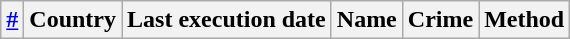<table class="wikitable sortable">
<tr>
<th><a href='#'>#</a></th>
<th>Country</th>
<th>Last execution date</th>
<th>Name</th>
<th>Crime</th>
<th>Method<br>

































</th>
</tr>
</table>
